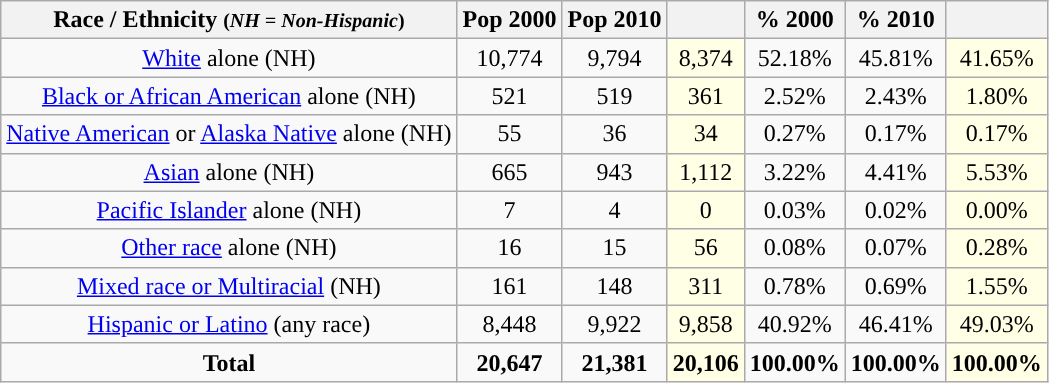<table class="wikitable" style="text-align:center;">
<tr>
<th>Race / Ethnicity <small>(<em>NH = Non-Hispanic</em>)</small></th>
<th>Pop 2000</th>
<th>Pop 2010</th>
<th></th>
<th>% 2000</th>
<th>% 2010</th>
<th></th>
</tr>
<tr>
<td><a href='#'>White</a> alone (NH)</td>
<td>10,774</td>
<td>9,794</td>
<td style='background: #ffffe6;'>8,374</td>
<td>52.18%</td>
<td>45.81%</td>
<td style='background: #ffffe6;'>41.65%</td>
</tr>
<tr>
<td><a href='#'>Black or African American</a> alone (NH)</td>
<td>521</td>
<td>519</td>
<td style='background: #ffffe6;'>361</td>
<td>2.52%</td>
<td>2.43%</td>
<td style='background: #ffffe6;'>1.80%</td>
</tr>
<tr>
<td><a href='#'>Native American</a> or <a href='#'>Alaska Native</a> alone (NH)</td>
<td>55</td>
<td>36</td>
<td style='background: #ffffe6;'>34</td>
<td>0.27%</td>
<td>0.17%</td>
<td style='background: #ffffe6;'>0.17%</td>
</tr>
<tr>
<td><a href='#'>Asian</a> alone (NH)</td>
<td>665</td>
<td>943</td>
<td style='background: #ffffe6;'>1,112</td>
<td>3.22%</td>
<td>4.41%</td>
<td style='background: #ffffe6;'>5.53%</td>
</tr>
<tr>
<td><a href='#'>Pacific Islander</a> alone (NH)</td>
<td>7</td>
<td>4</td>
<td style='background: #ffffe6;'>0</td>
<td>0.03%</td>
<td>0.02%</td>
<td style='background: #ffffe6;'>0.00%</td>
</tr>
<tr>
<td><a href='#'>Other race</a> alone (NH)</td>
<td>16</td>
<td>15</td>
<td style='background: #ffffe6;'>56</td>
<td>0.08%</td>
<td>0.07%</td>
<td style='background: #ffffe6;'>0.28%</td>
</tr>
<tr>
<td><a href='#'>Mixed race or Multiracial</a> (NH)</td>
<td>161</td>
<td>148</td>
<td style='background: #ffffe6;'>311</td>
<td>0.78%</td>
<td>0.69%</td>
<td style='background: #ffffe6;'>1.55%</td>
</tr>
<tr>
<td><a href='#'>Hispanic or Latino</a> (any race)</td>
<td>8,448</td>
<td>9,922</td>
<td style='background: #ffffe6;'>9,858</td>
<td>40.92%</td>
<td>46.41%</td>
<td style='background: #ffffe6;'>49.03%</td>
</tr>
<tr>
<td><strong>Total</strong></td>
<td><strong>20,647</strong></td>
<td><strong>21,381</strong></td>
<td style='background: #ffffe6;'><strong>20,106</strong></td>
<td><strong>100.00%</strong></td>
<td><strong>100.00%</strong></td>
<td style='background: #ffffe6;'><strong>100.00%</strong></td>
</tr>
</table>
